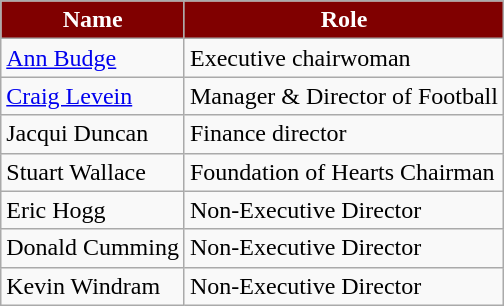<table class="wikitable">
<tr>
<th style="background:maroon; color:white;" scope="col">Name</th>
<th style="background:maroon; color:white;" scope="col">Role</th>
</tr>
<tr>
<td><a href='#'>Ann Budge</a></td>
<td>Executive chairwoman</td>
</tr>
<tr>
<td><a href='#'>Craig Levein</a></td>
<td>Manager & Director of Football</td>
</tr>
<tr>
<td>Jacqui Duncan</td>
<td>Finance director</td>
</tr>
<tr>
<td>Stuart Wallace</td>
<td>Foundation of Hearts Chairman</td>
</tr>
<tr>
<td>Eric Hogg</td>
<td>Non-Executive Director</td>
</tr>
<tr>
<td>Donald Cumming</td>
<td>Non-Executive Director</td>
</tr>
<tr>
<td>Kevin Windram</td>
<td>Non-Executive Director</td>
</tr>
</table>
